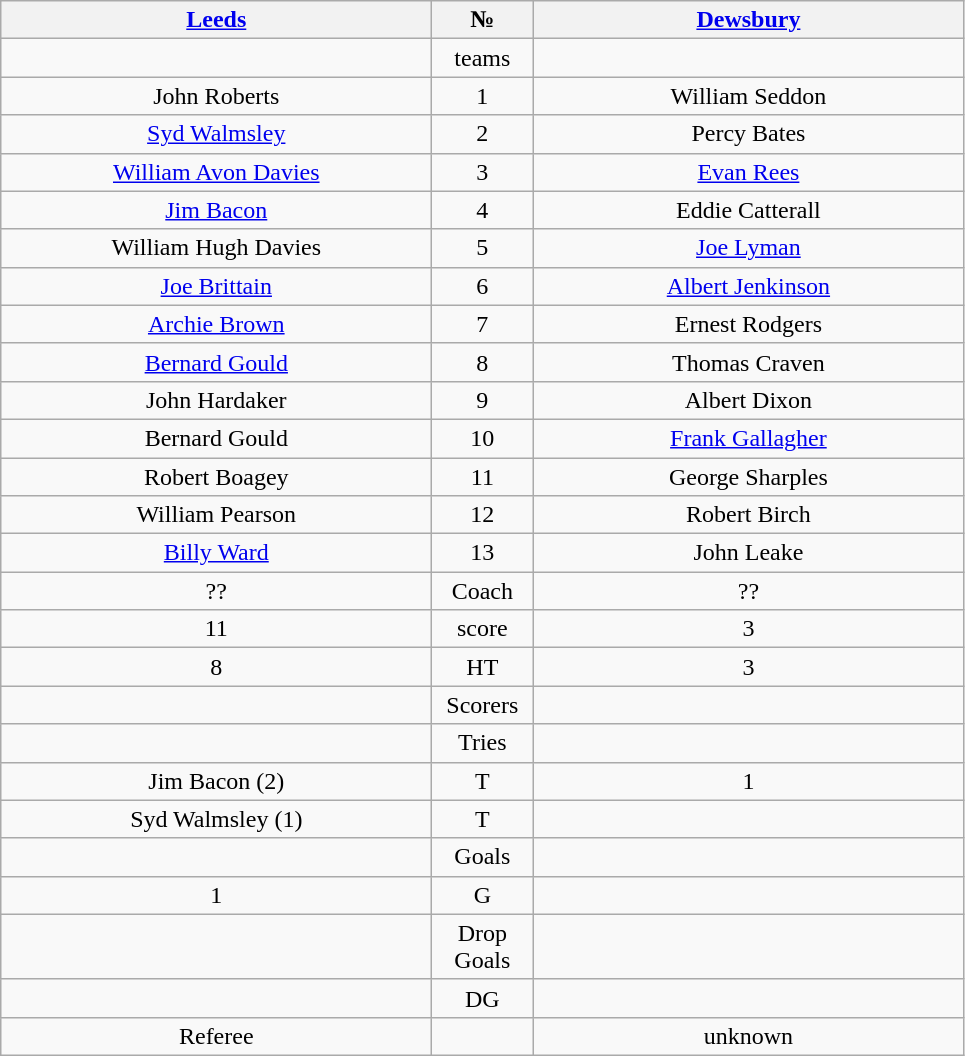<table class="wikitable" style="text-align:center;">
<tr>
<th width=280 abbr=winner><a href='#'>Leeds</a></th>
<th width=60 abbr="Number">№</th>
<th width=280 abbr=runner-up><a href='#'>Dewsbury</a></th>
</tr>
<tr>
<td></td>
<td>teams</td>
<td></td>
</tr>
<tr>
<td>John Roberts</td>
<td>1</td>
<td>William Seddon</td>
</tr>
<tr>
<td><a href='#'>Syd Walmsley</a></td>
<td>2</td>
<td>Percy Bates</td>
</tr>
<tr>
<td><a href='#'>William Avon Davies</a></td>
<td>3</td>
<td><a href='#'>Evan Rees</a></td>
</tr>
<tr>
<td><a href='#'>Jim Bacon</a></td>
<td>4</td>
<td>Eddie Catterall</td>
</tr>
<tr>
<td>William  Hugh Davies</td>
<td>5</td>
<td><a href='#'>Joe Lyman</a></td>
</tr>
<tr>
<td><a href='#'>Joe Brittain</a></td>
<td>6</td>
<td><a href='#'>Albert Jenkinson</a></td>
</tr>
<tr>
<td><a href='#'>Archie Brown</a></td>
<td>7</td>
<td>Ernest Rodgers</td>
</tr>
<tr>
<td><a href='#'>Bernard Gould</a></td>
<td>8</td>
<td>Thomas Craven</td>
</tr>
<tr>
<td>John Hardaker</td>
<td>9</td>
<td>Albert Dixon</td>
</tr>
<tr>
<td>Bernard Gould</td>
<td>10</td>
<td><a href='#'>Frank Gallagher</a></td>
</tr>
<tr>
<td>Robert Boagey</td>
<td>11</td>
<td>George Sharples</td>
</tr>
<tr>
<td>William Pearson</td>
<td>12</td>
<td>Robert Birch</td>
</tr>
<tr>
<td><a href='#'>Billy Ward</a></td>
<td>13</td>
<td>John Leake</td>
</tr>
<tr>
<td>??</td>
<td>Coach</td>
<td>??</td>
</tr>
<tr>
<td>11</td>
<td>score</td>
<td>3</td>
</tr>
<tr>
<td>8</td>
<td>HT</td>
<td>3</td>
</tr>
<tr>
<td></td>
<td>Scorers</td>
<td></td>
</tr>
<tr>
<td></td>
<td>Tries</td>
<td></td>
</tr>
<tr>
<td>Jim Bacon (2)</td>
<td>T</td>
<td>1</td>
</tr>
<tr>
<td>Syd Walmsley (1)</td>
<td>T</td>
<td></td>
</tr>
<tr>
<td></td>
<td>Goals</td>
<td></td>
</tr>
<tr>
<td>1</td>
<td>G</td>
<td></td>
</tr>
<tr>
<td></td>
<td>Drop Goals</td>
<td></td>
</tr>
<tr>
<td></td>
<td>DG</td>
<td></td>
</tr>
<tr>
<td>Referee</td>
<td></td>
<td>unknown</td>
</tr>
</table>
